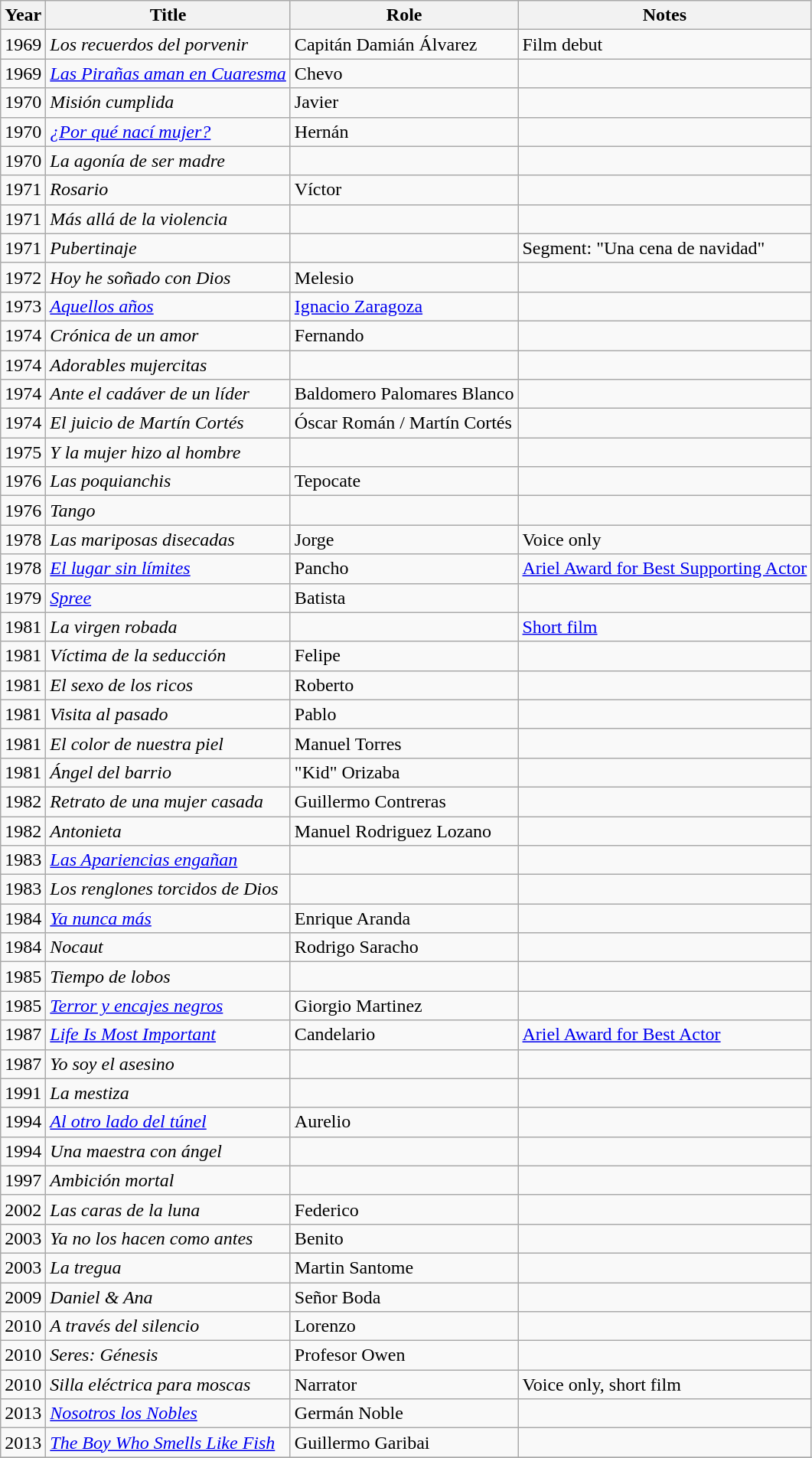<table class="wikitable sortable">
<tr>
<th>Year</th>
<th>Title</th>
<th>Role</th>
<th>Notes</th>
</tr>
<tr>
<td>1969</td>
<td><em>Los recuerdos del porvenir</em></td>
<td>Capitán Damián Álvarez</td>
<td>Film debut</td>
</tr>
<tr>
<td>1969</td>
<td><em><a href='#'>Las Pirañas aman en Cuaresma</a></em></td>
<td>Chevo</td>
<td></td>
</tr>
<tr>
<td>1970</td>
<td><em>Misión cumplida</em></td>
<td>Javier</td>
<td></td>
</tr>
<tr>
<td>1970</td>
<td><em><a href='#'>¿Por qué nací mujer?</a></em></td>
<td>Hernán</td>
<td></td>
</tr>
<tr>
<td>1970</td>
<td><em>La agonía de ser madre</em></td>
<td></td>
<td></td>
</tr>
<tr>
<td>1971</td>
<td><em>Rosario</em></td>
<td>Víctor</td>
<td></td>
</tr>
<tr>
<td>1971</td>
<td><em>Más allá de la violencia</em></td>
<td></td>
<td></td>
</tr>
<tr>
<td>1971</td>
<td><em>Pubertinaje</em></td>
<td></td>
<td>Segment: "Una cena de navidad"</td>
</tr>
<tr>
<td>1972</td>
<td><em>Hoy he soñado con Dios</em></td>
<td>Melesio</td>
<td></td>
</tr>
<tr>
<td>1973</td>
<td><em><a href='#'>Aquellos años</a></em></td>
<td><a href='#'>Ignacio Zaragoza</a></td>
<td></td>
</tr>
<tr>
<td>1974</td>
<td><em>Crónica de un amor</em></td>
<td>Fernando</td>
<td></td>
</tr>
<tr>
<td>1974</td>
<td><em>Adorables mujercitas</em></td>
<td></td>
<td></td>
</tr>
<tr>
<td>1974</td>
<td><em>Ante el cadáver de un líder</em></td>
<td>Baldomero Palomares Blanco</td>
<td></td>
</tr>
<tr>
<td>1974</td>
<td><em>El juicio de Martín Cortés</em></td>
<td>Óscar Román / Martín Cortés</td>
<td></td>
</tr>
<tr>
<td>1975</td>
<td><em>Y la mujer hizo al hombre</em></td>
<td></td>
<td></td>
</tr>
<tr>
<td>1976</td>
<td><em>Las poquianchis</em></td>
<td>Tepocate</td>
<td></td>
</tr>
<tr>
<td>1976</td>
<td><em>Tango</em></td>
<td></td>
<td></td>
</tr>
<tr>
<td>1978</td>
<td><em>Las mariposas disecadas</em></td>
<td>Jorge</td>
<td>Voice only</td>
</tr>
<tr>
<td>1978</td>
<td><em><a href='#'>El lugar sin límites</a></em></td>
<td>Pancho</td>
<td><a href='#'>Ariel Award for Best Supporting Actor</a></td>
</tr>
<tr>
<td>1979</td>
<td><em><a href='#'>Spree</a></em></td>
<td>Batista</td>
<td></td>
</tr>
<tr>
<td>1981</td>
<td><em>La virgen robada</em></td>
<td></td>
<td><a href='#'>Short film</a></td>
</tr>
<tr>
<td>1981</td>
<td><em>Víctima de la seducción</em></td>
<td>Felipe</td>
<td></td>
</tr>
<tr>
<td>1981</td>
<td><em>El sexo de los ricos</em></td>
<td>Roberto</td>
<td></td>
</tr>
<tr>
<td>1981</td>
<td><em>Visita al pasado</em></td>
<td>Pablo</td>
<td></td>
</tr>
<tr>
<td>1981</td>
<td><em>El color de nuestra piel</em></td>
<td>Manuel Torres</td>
<td></td>
</tr>
<tr>
<td>1981</td>
<td><em>Ángel del barrio</em></td>
<td>"Kid" Orizaba</td>
<td></td>
</tr>
<tr>
<td>1982</td>
<td><em>Retrato de una mujer casada</em></td>
<td>Guillermo Contreras</td>
<td></td>
</tr>
<tr>
<td>1982</td>
<td><em>Antonieta</em></td>
<td>Manuel Rodriguez Lozano</td>
<td></td>
</tr>
<tr>
<td>1983</td>
<td><em><a href='#'>Las Apariencias engañan</a></em></td>
<td></td>
<td></td>
</tr>
<tr>
<td>1983</td>
<td><em>Los renglones torcidos de Dios</em></td>
<td></td>
<td></td>
</tr>
<tr>
<td>1984</td>
<td><em><a href='#'>Ya nunca más</a></em></td>
<td>Enrique Aranda</td>
<td></td>
</tr>
<tr>
<td>1984</td>
<td><em>Nocaut</em></td>
<td>Rodrigo Saracho</td>
<td></td>
</tr>
<tr>
<td>1985</td>
<td><em>Tiempo de lobos</em></td>
<td></td>
<td></td>
</tr>
<tr>
<td>1985</td>
<td><em><a href='#'>Terror y encajes negros</a></em></td>
<td>Giorgio Martinez</td>
<td></td>
</tr>
<tr>
<td>1987</td>
<td><em><a href='#'>Life Is Most Important</a></em></td>
<td>Candelario</td>
<td><a href='#'>Ariel Award for Best Actor</a></td>
</tr>
<tr>
<td>1987</td>
<td><em>Yo soy el asesino</em></td>
<td></td>
<td></td>
</tr>
<tr>
<td>1991</td>
<td><em>La mestiza</em></td>
<td></td>
<td></td>
</tr>
<tr>
<td>1994</td>
<td><em><a href='#'>Al otro lado del túnel</a></em></td>
<td>Aurelio</td>
<td></td>
</tr>
<tr>
<td>1994</td>
<td><em>Una maestra con ángel </em></td>
<td></td>
<td></td>
</tr>
<tr>
<td>1997</td>
<td><em>Ambición mortal</em></td>
<td></td>
<td></td>
</tr>
<tr>
<td>2002</td>
<td><em>Las caras de la luna</em></td>
<td>Federico</td>
<td></td>
</tr>
<tr>
<td>2003</td>
<td><em>Ya no los hacen como antes</em></td>
<td>Benito</td>
<td></td>
</tr>
<tr>
<td>2003</td>
<td><em>La tregua</em></td>
<td>Martin Santome</td>
<td></td>
</tr>
<tr>
<td>2009</td>
<td><em>Daniel & Ana</em></td>
<td>Señor Boda</td>
<td></td>
</tr>
<tr>
<td>2010</td>
<td><em>A través del silencio</em></td>
<td>Lorenzo</td>
<td></td>
</tr>
<tr>
<td>2010</td>
<td><em>Seres: Génesis</em></td>
<td>Profesor Owen</td>
<td></td>
</tr>
<tr>
<td>2010</td>
<td><em>Silla eléctrica para moscas</em></td>
<td>Narrator</td>
<td>Voice only, short film</td>
</tr>
<tr>
<td>2013</td>
<td><em><a href='#'>Nosotros los Nobles</a></em></td>
<td>Germán Noble</td>
<td></td>
</tr>
<tr>
<td>2013</td>
<td><em><a href='#'>The Boy Who Smells Like Fish</a></em></td>
<td>Guillermo Garibai</td>
<td></td>
</tr>
<tr>
</tr>
</table>
